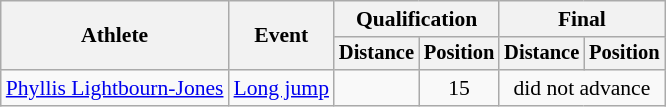<table class=wikitable style="font-size:90%">
<tr>
<th rowspan="2">Athlete</th>
<th rowspan="2">Event</th>
<th colspan="2">Qualification</th>
<th colspan="2">Final</th>
</tr>
<tr style="font-size:95%">
<th>Distance</th>
<th>Position</th>
<th>Distance</th>
<th>Position</th>
</tr>
<tr align=center>
<td align=left><a href='#'>Phyllis Lightbourn-Jones</a></td>
<td align=left><a href='#'>Long jump</a></td>
<td></td>
<td>15</td>
<td colspan=2>did not advance</td>
</tr>
</table>
